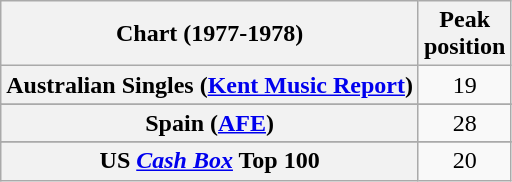<table class="wikitable sortable plainrowheaders" style="text-align:center">
<tr>
<th>Chart (1977-1978)</th>
<th>Peak<br>position</th>
</tr>
<tr>
<th scope="row">Australian Singles (<a href='#'>Kent Music Report</a>)</th>
<td align="center">19</td>
</tr>
<tr>
</tr>
<tr>
</tr>
<tr>
</tr>
<tr>
</tr>
<tr>
</tr>
<tr>
</tr>
<tr>
<th scope="row">Spain (<a href='#'>AFE</a>)</th>
<td align="center">28</td>
</tr>
<tr>
</tr>
<tr>
</tr>
<tr>
<th scope="row">US <a href='#'><em>Cash Box</em></a> Top 100</th>
<td align="center">20</td>
</tr>
</table>
